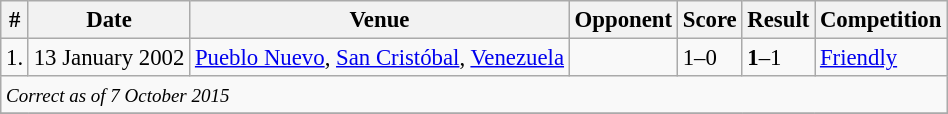<table class="wikitable" style="font-size:95%;">
<tr>
<th>#</th>
<th>Date</th>
<th>Venue</th>
<th>Opponent</th>
<th>Score</th>
<th>Result</th>
<th>Competition</th>
</tr>
<tr>
<td>1.</td>
<td>13 January 2002</td>
<td><a href='#'>Pueblo Nuevo</a>, <a href='#'>San Cristóbal</a>, <a href='#'>Venezuela</a></td>
<td align=left></td>
<td>1–0</td>
<td><strong>1</strong>–1</td>
<td><a href='#'>Friendly</a></td>
</tr>
<tr>
<td colspan="15"><small><em>Correct as of 7 October 2015</em></small></td>
</tr>
<tr>
</tr>
</table>
